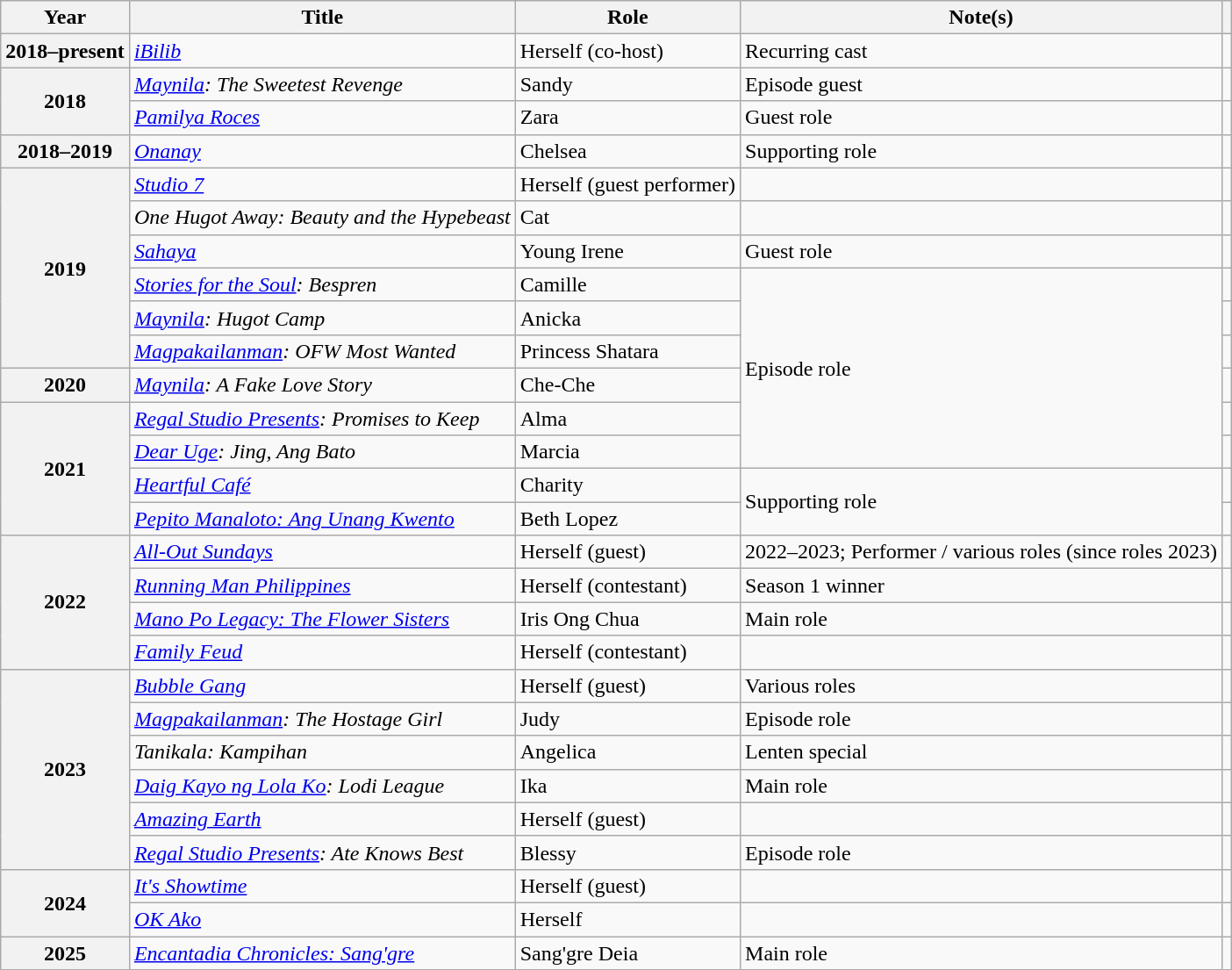<table class="wikitable sortable plainrowheaders">
<tr>
<th scope="col">Year</th>
<th scope="col">Title</th>
<th scope="col">Role</th>
<th scope="col" class="unsortable">Note(s)</th>
<th scope="col" class="unsortable"></th>
</tr>
<tr>
<th scope="row">2018–present</th>
<td><em><a href='#'>iBilib</a></em></td>
<td>Herself (co-host)</td>
<td>Recurring cast</td>
<td></td>
</tr>
<tr>
<th rowspan="2" scope="row">2018</th>
<td><em><a href='#'>Maynila</a>: The Sweetest Revenge</em></td>
<td>Sandy</td>
<td>Episode guest</td>
<td></td>
</tr>
<tr>
<td><em><a href='#'>Pamilya Roces</a></em></td>
<td>Zara</td>
<td>Guest role</td>
<td></td>
</tr>
<tr>
<th scope="row">2018–2019</th>
<td><em><a href='#'>Onanay</a></em></td>
<td>Chelsea</td>
<td>Supporting role</td>
<td></td>
</tr>
<tr>
<th rowspan="6" scope="row">2019</th>
<td><em><a href='#'>Studio 7</a></em></td>
<td>Herself (guest performer)</td>
<td></td>
<td></td>
</tr>
<tr>
<td><em>One Hugot Away: Beauty and the Hypebeast</em></td>
<td>Cat</td>
<td></td>
<td></td>
</tr>
<tr>
<td><em><a href='#'>Sahaya</a></em></td>
<td>Young Irene</td>
<td>Guest role</td>
<td></td>
</tr>
<tr>
<td><em><a href='#'>Stories for the Soul</a>: Bespren</em></td>
<td>Camille</td>
<td rowspan="6">Episode role</td>
<td></td>
</tr>
<tr>
<td><em><a href='#'>Maynila</a>: Hugot Camp</em></td>
<td>Anicka</td>
<td></td>
</tr>
<tr>
<td><em><a href='#'>Magpakailanman</a>: OFW Most Wanted</em></td>
<td>Princess Shatara</td>
<td></td>
</tr>
<tr>
<th scope="row">2020</th>
<td><em><a href='#'>Maynila</a>: A Fake Love Story</em></td>
<td>Che-Che</td>
<td></td>
</tr>
<tr>
<th rowspan="4" scope="row">2021</th>
<td><em><a href='#'>Regal Studio Presents</a>: Promises to Keep</em></td>
<td>Alma</td>
<td></td>
</tr>
<tr>
<td><em><a href='#'>Dear Uge</a>: Jing, Ang Bato</em></td>
<td>Marcia</td>
<td></td>
</tr>
<tr>
<td><em><a href='#'>Heartful Café</a></em></td>
<td>Charity</td>
<td rowspan="2">Supporting role</td>
<td></td>
</tr>
<tr>
<td><em><a href='#'>Pepito Manaloto: Ang Unang Kwento</a></em></td>
<td>Beth Lopez</td>
<td></td>
</tr>
<tr>
<th rowspan="4" scope="row">2022</th>
<td><em><a href='#'>All-Out Sundays</a></em></td>
<td>Herself (guest)</td>
<td>2022–2023; Performer / various roles (since  roles 2023)</td>
<td></td>
</tr>
<tr>
<td><em><a href='#'>Running Man Philippines</a></em></td>
<td>Herself (contestant)</td>
<td>Season 1 winner</td>
<td></td>
</tr>
<tr>
<td><em><a href='#'>Mano Po Legacy: The Flower Sisters</a></em></td>
<td>Iris Ong Chua</td>
<td>Main role</td>
<td></td>
</tr>
<tr>
<td><em><a href='#'>Family Feud</a></em></td>
<td>Herself (contestant)</td>
<td></td>
<td></td>
</tr>
<tr>
<th rowspan="6" scope="row">2023</th>
<td><em><a href='#'>Bubble Gang</a></em></td>
<td>Herself (guest)</td>
<td>Various roles</td>
<td></td>
</tr>
<tr>
<td><em><a href='#'>Magpakailanman</a>: The Hostage Girl</em></td>
<td>Judy</td>
<td>Episode role</td>
<td></td>
</tr>
<tr>
<td><em>Tanikala: Kampihan</em></td>
<td>Angelica</td>
<td>Lenten special</td>
<td></td>
</tr>
<tr>
<td><em><a href='#'>Daig Kayo ng Lola Ko</a>: Lodi League</em></td>
<td>Ika</td>
<td>Main role</td>
<td></td>
</tr>
<tr>
<td><em><a href='#'>Amazing Earth</a></em></td>
<td>Herself (guest)</td>
<td></td>
<td></td>
</tr>
<tr>
<td><em><a href='#'>Regal Studio Presents</a>: Ate Knows Best</em></td>
<td>Blessy</td>
<td>Episode role</td>
<td></td>
</tr>
<tr>
<th rowspan="2" scope="row">2024</th>
<td><em><a href='#'>It's Showtime</a></em></td>
<td>Herself (guest)</td>
<td></td>
<td></td>
</tr>
<tr>
<td><em><a href='#'>OK Ako</a></em></td>
<td>Herself</td>
<td></td>
<td></td>
</tr>
<tr>
<th scope="row">2025</th>
<td><em><a href='#'>Encantadia Chronicles: Sang'gre</a></em></td>
<td>Sang'gre Deia</td>
<td>Main role</td>
<td></td>
</tr>
</table>
